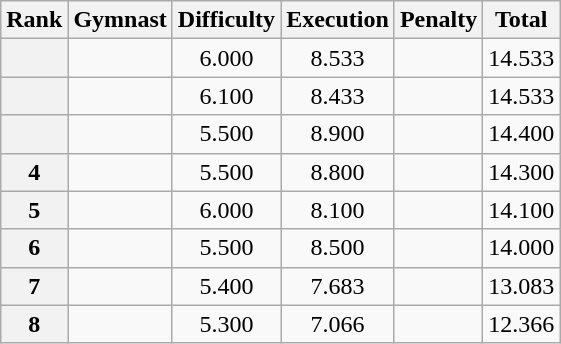<table class="wikitable sortable" style="text-align:center">
<tr>
<th>Rank</th>
<th>Gymnast</th>
<th>Difficulty</th>
<th>Execution</th>
<th>Penalty</th>
<th>Total</th>
</tr>
<tr>
<th scope=row></th>
<td align=left></td>
<td>6.000</td>
<td>8.533</td>
<td></td>
<td>14.533</td>
</tr>
<tr>
<th scope=row></th>
<td align=left></td>
<td>6.100</td>
<td>8.433</td>
<td></td>
<td>14.533</td>
</tr>
<tr>
<th scope=row></th>
<td align=left></td>
<td>5.500</td>
<td>8.900</td>
<td></td>
<td>14.400</td>
</tr>
<tr>
<th scope=row>4</th>
<td align=left></td>
<td>5.500</td>
<td>8.800</td>
<td></td>
<td>14.300</td>
</tr>
<tr>
<th scope=row>5</th>
<td align=left></td>
<td>6.000</td>
<td>8.100</td>
<td></td>
<td>14.100</td>
</tr>
<tr>
<th scope=row>6</th>
<td align=left></td>
<td>5.500</td>
<td>8.500</td>
<td></td>
<td>14.000</td>
</tr>
<tr>
<th scope=row>7</th>
<td align=left></td>
<td>5.400</td>
<td>7.683</td>
<td></td>
<td>13.083</td>
</tr>
<tr>
<th scope=row>8</th>
<td align=left></td>
<td>5.300</td>
<td>7.066</td>
<td></td>
<td>12.366</td>
</tr>
</table>
